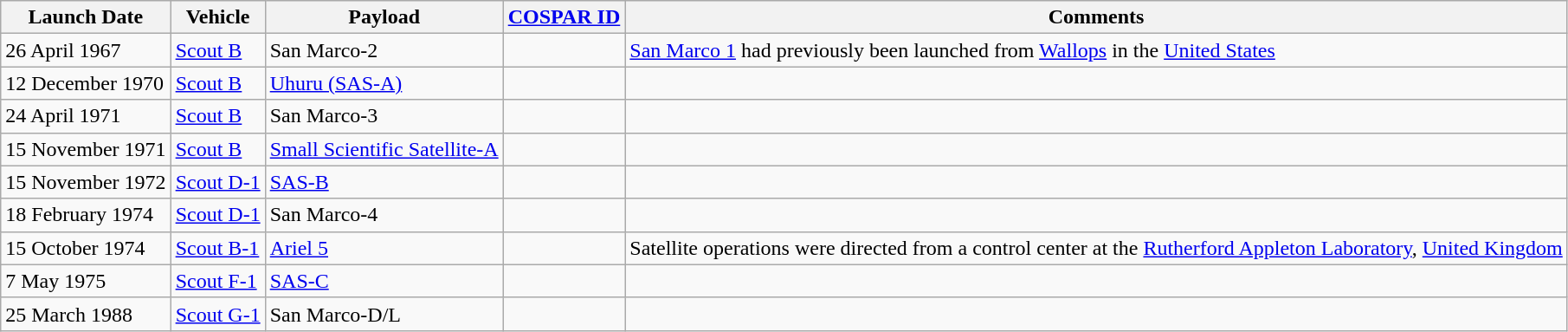<table class="wikitable sortable">
<tr>
<th>Launch Date</th>
<th>Vehicle</th>
<th>Payload</th>
<th><a href='#'>COSPAR ID</a></th>
<th>Comments</th>
</tr>
<tr>
<td>26 April 1967</td>
<td><a href='#'>Scout B</a></td>
<td>San Marco-2</td>
<td></td>
<td><a href='#'>San Marco 1</a> had previously been launched from <a href='#'>Wallops</a> in the <a href='#'>United States</a></td>
</tr>
<tr>
<td>12 December 1970</td>
<td><a href='#'>Scout B</a></td>
<td><a href='#'>Uhuru (SAS-A)</a></td>
<td></td>
<td></td>
</tr>
<tr>
<td>24 April 1971</td>
<td><a href='#'>Scout B</a></td>
<td>San Marco-3</td>
<td></td>
<td></td>
</tr>
<tr>
<td>15 November 1971</td>
<td><a href='#'>Scout B</a></td>
<td><a href='#'>Small Scientific Satellite-A</a></td>
<td></td>
<td></td>
</tr>
<tr>
<td>15 November 1972</td>
<td><a href='#'>Scout D-1</a></td>
<td><a href='#'>SAS-B</a></td>
<td></td>
<td></td>
</tr>
<tr>
<td>18 February 1974</td>
<td><a href='#'>Scout D-1</a></td>
<td>San Marco-4</td>
<td></td>
<td></td>
</tr>
<tr>
<td>15 October 1974</td>
<td><a href='#'>Scout B-1</a></td>
<td><a href='#'>Ariel 5</a></td>
<td></td>
<td>Satellite operations were directed from a control center at the <a href='#'>Rutherford Appleton Laboratory</a>, <a href='#'>United Kingdom</a></td>
</tr>
<tr>
<td>7 May 1975</td>
<td><a href='#'>Scout F-1</a></td>
<td><a href='#'>SAS-C</a></td>
<td></td>
<td></td>
</tr>
<tr>
<td>25 March 1988</td>
<td><a href='#'>Scout G-1</a></td>
<td>San Marco-D/L</td>
<td></td>
<td></td>
</tr>
</table>
